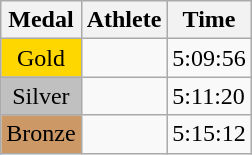<table class="wikitable">
<tr>
<th>Medal</th>
<th>Athlete</th>
<th>Time</th>
</tr>
<tr>
<td style="text-align:center;background-color:gold;">Gold</td>
<td></td>
<td>5:09:56</td>
</tr>
<tr>
<td style="text-align:center;background-color:silver;">Silver</td>
<td></td>
<td>5:11:20</td>
</tr>
<tr>
<td style="text-align:center;background-color:#CC9966;">Bronze</td>
<td></td>
<td>5:15:12</td>
</tr>
</table>
